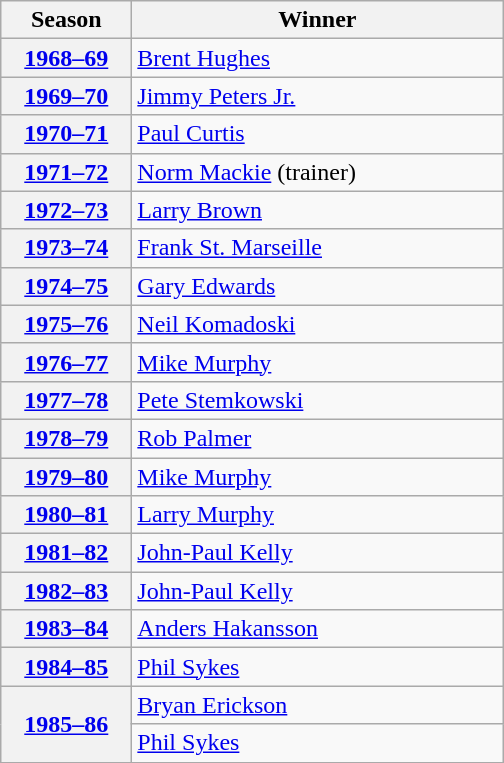<table class="wikitable">
<tr>
<th scope="col" style="width:5em">Season</th>
<th scope="col" style="width:15em">Winner</th>
</tr>
<tr>
<th scope="row"><a href='#'>1968–69</a></th>
<td><a href='#'>Brent Hughes</a></td>
</tr>
<tr>
<th scope="row"><a href='#'>1969–70</a></th>
<td><a href='#'>Jimmy Peters Jr.</a></td>
</tr>
<tr>
<th scope="row"><a href='#'>1970–71</a></th>
<td><a href='#'>Paul Curtis</a></td>
</tr>
<tr>
<th scope="row"><a href='#'>1971–72</a></th>
<td><a href='#'>Norm Mackie</a> (trainer)</td>
</tr>
<tr>
<th scope="row"><a href='#'>1972–73</a></th>
<td><a href='#'>Larry Brown</a></td>
</tr>
<tr>
<th scope="row"><a href='#'>1973–74</a></th>
<td><a href='#'>Frank St. Marseille</a></td>
</tr>
<tr>
<th scope="row"><a href='#'>1974–75</a></th>
<td><a href='#'>Gary Edwards</a></td>
</tr>
<tr>
<th scope="row"><a href='#'>1975–76</a></th>
<td><a href='#'>Neil Komadoski</a></td>
</tr>
<tr>
<th scope="row"><a href='#'>1976–77</a></th>
<td><a href='#'>Mike Murphy</a></td>
</tr>
<tr>
<th scope="row"><a href='#'>1977–78</a></th>
<td><a href='#'>Pete Stemkowski</a></td>
</tr>
<tr>
<th scope="row"><a href='#'>1978–79</a></th>
<td><a href='#'>Rob Palmer</a></td>
</tr>
<tr>
<th scope="row"><a href='#'>1979–80</a></th>
<td><a href='#'>Mike Murphy</a></td>
</tr>
<tr>
<th scope="row"><a href='#'>1980–81</a></th>
<td><a href='#'>Larry Murphy</a></td>
</tr>
<tr>
<th scope="row"><a href='#'>1981–82</a></th>
<td><a href='#'>John-Paul Kelly</a></td>
</tr>
<tr>
<th scope="row"><a href='#'>1982–83</a></th>
<td><a href='#'>John-Paul Kelly</a></td>
</tr>
<tr>
<th scope="row"><a href='#'>1983–84</a></th>
<td><a href='#'>Anders Hakansson</a></td>
</tr>
<tr>
<th scope="row"><a href='#'>1984–85</a></th>
<td><a href='#'>Phil Sykes</a></td>
</tr>
<tr>
<th scope="row" rowspan="2"><a href='#'>1985–86</a></th>
<td><a href='#'>Bryan Erickson</a></td>
</tr>
<tr>
<td><a href='#'>Phil Sykes</a></td>
</tr>
</table>
